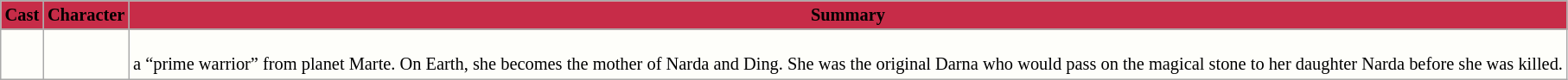<table class="wikitable" style=" background:#FEFEFA; font-size: 85%;">
<tr>
<th style="background:#C72C48;">Cast</th>
<th style="background:#C72C48; ">Character</th>
<th style="background:#C72C48;">Summary</th>
</tr>
<tr>
</tr>
<tr>
<td></td>
<td></td>
<td><br>a “prime warrior” from planet Marte. On Earth, she becomes the mother of Narda and Ding. She was the original Darna who would pass on the magical stone to her daughter Narda before she was killed.</td>
</tr>
</table>
